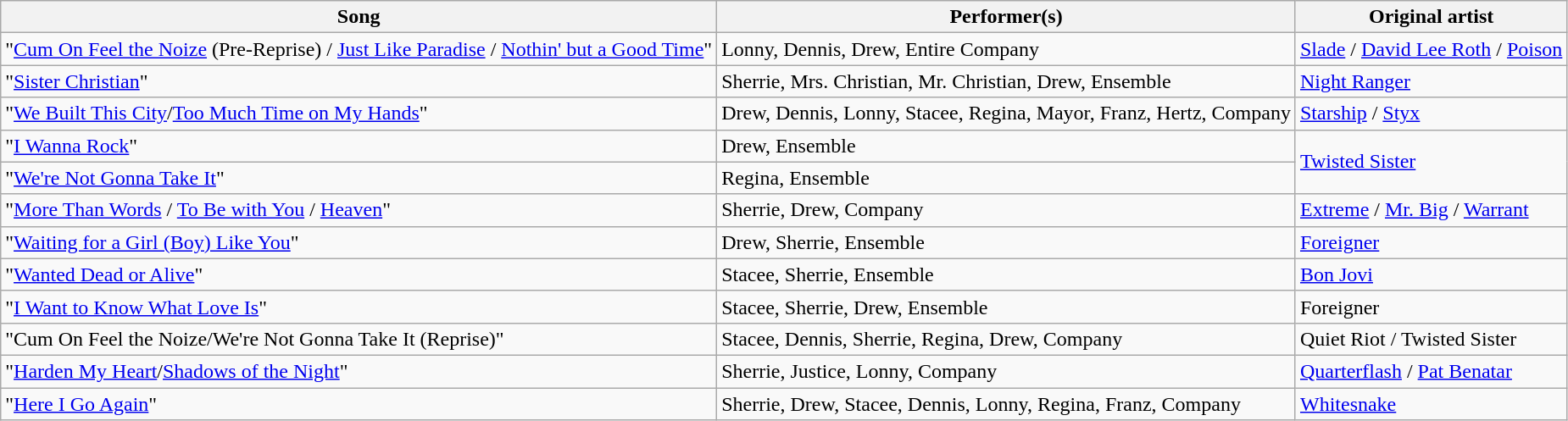<table class="wikitable">
<tr>
<th>Song</th>
<th>Performer(s)</th>
<th>Original artist</th>
</tr>
<tr>
<td>"<a href='#'>Cum On Feel the Noize</a> (Pre-Reprise) / <a href='#'>Just Like Paradise</a> / <a href='#'>Nothin' but a Good Time</a>"</td>
<td>Lonny, Dennis, Drew, Entire Company</td>
<td><a href='#'>Slade</a> / <a href='#'>David Lee Roth</a> / <a href='#'>Poison</a></td>
</tr>
<tr>
<td>"<a href='#'>Sister Christian</a>"</td>
<td>Sherrie, Mrs. Christian, Mr. Christian, Drew, Ensemble</td>
<td><a href='#'>Night Ranger</a></td>
</tr>
<tr>
<td>"<a href='#'>We Built This City</a>/<a href='#'>Too Much Time on My Hands</a>"</td>
<td>Drew, Dennis, Lonny, Stacee, Regina, Mayor, Franz, Hertz, Company</td>
<td><a href='#'>Starship</a> / <a href='#'>Styx</a></td>
</tr>
<tr>
<td>"<a href='#'>I Wanna Rock</a>"</td>
<td>Drew, Ensemble</td>
<td rowspan="2"><a href='#'>Twisted Sister</a></td>
</tr>
<tr>
<td>"<a href='#'>We're Not Gonna Take It</a>"</td>
<td>Regina, Ensemble</td>
</tr>
<tr>
<td>"<a href='#'>More Than Words</a> / <a href='#'>To Be with You</a> / <a href='#'>Heaven</a>"</td>
<td>Sherrie, Drew, Company</td>
<td><a href='#'>Extreme</a> / <a href='#'>Mr. Big</a> / <a href='#'>Warrant</a></td>
</tr>
<tr>
<td>"<a href='#'>Waiting for a Girl (Boy) Like You</a>"</td>
<td>Drew, Sherrie, Ensemble</td>
<td><a href='#'>Foreigner</a></td>
</tr>
<tr>
<td>"<a href='#'>Wanted Dead or Alive</a>"</td>
<td>Stacee, Sherrie, Ensemble</td>
<td><a href='#'>Bon Jovi</a></td>
</tr>
<tr>
<td>"<a href='#'>I Want to Know What Love Is</a>"</td>
<td>Stacee, Sherrie, Drew, Ensemble</td>
<td>Foreigner</td>
</tr>
<tr>
<td>"Cum On Feel the Noize/We're Not Gonna Take It (Reprise)"</td>
<td>Stacee, Dennis, Sherrie, Regina, Drew, Company</td>
<td>Quiet Riot / Twisted Sister</td>
</tr>
<tr>
<td>"<a href='#'>Harden My Heart</a>/<a href='#'>Shadows of the Night</a>"</td>
<td>Sherrie, Justice, Lonny, Company</td>
<td><a href='#'>Quarterflash</a> / <a href='#'>Pat Benatar</a></td>
</tr>
<tr>
<td>"<a href='#'>Here I Go Again</a>"</td>
<td>Sherrie, Drew, Stacee, Dennis, Lonny, Regina, Franz, Company</td>
<td><a href='#'>Whitesnake</a></td>
</tr>
</table>
